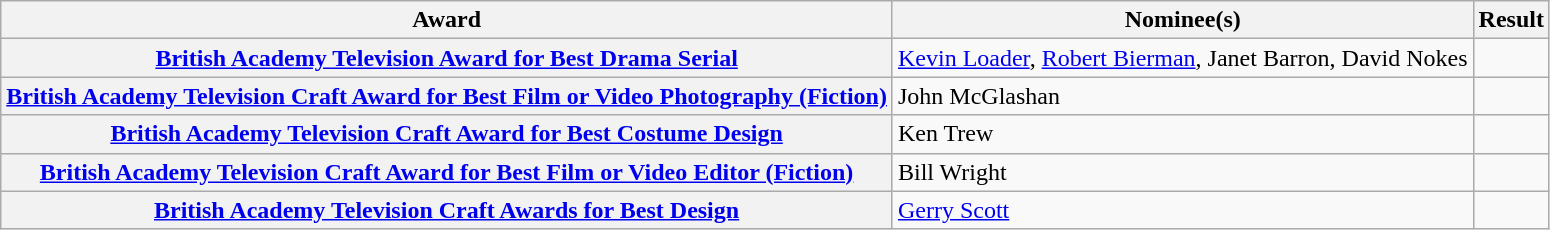<table class="wikitable plainrowheaders sortable">
<tr>
<th scope="col">Award</th>
<th scope="col">Nominee(s)</th>
<th scope="col">Result</th>
</tr>
<tr>
<th scope="row"><a href='#'>British Academy Television Award for Best Drama Serial</a></th>
<td><a href='#'>Kevin Loader</a>, <a href='#'>Robert Bierman</a>, Janet Barron, David Nokes</td>
<td></td>
</tr>
<tr>
<th scope="row"><a href='#'>British Academy Television Craft Award for Best Film or Video Photography (Fiction)</a></th>
<td>John McGlashan</td>
<td></td>
</tr>
<tr>
<th scope="row"><a href='#'>British Academy Television Craft Award for Best Costume Design</a></th>
<td>Ken Trew</td>
<td></td>
</tr>
<tr>
<th scope="row"><a href='#'>British Academy Television Craft Award for Best Film or Video Editor (Fiction)</a></th>
<td>Bill Wright</td>
<td></td>
</tr>
<tr>
<th scope="row"><a href='#'>British Academy Television Craft Awards for Best Design</a></th>
<td><a href='#'>Gerry Scott</a></td>
<td></td>
</tr>
</table>
